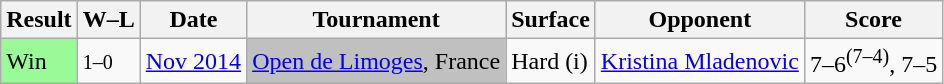<table class="sortable wikitable">
<tr>
<th>Result</th>
<th class="unsortable">W–L</th>
<th>Date</th>
<th>Tournament</th>
<th>Surface</th>
<th>Opponent</th>
<th class="unsortable">Score</th>
</tr>
<tr>
<td style="background:#98fb98;">Win</td>
<td><small>1–0</small></td>
<td><a href='#'>Nov 2014</a></td>
<td style="background:silver;"><a href='#'>Open de Limoges</a>, France</td>
<td>Hard (i)</td>
<td> <a href='#'>Kristina Mladenovic</a></td>
<td>7–6<sup>(7–4)</sup>, 7–5</td>
</tr>
</table>
